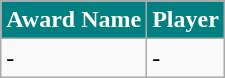<table class="wikitable">
<tr>
<th style="background:teal; color:white" text-align:center;">Award Name</th>
<th style="background:teal; color:white" text-align:center;">Player</th>
</tr>
<tr>
<td>-</td>
<td>-</td>
</tr>
</table>
